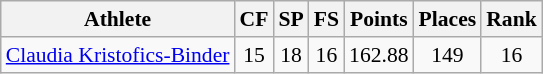<table class="wikitable" border="1" style="font-size:90%">
<tr>
<th>Athlete</th>
<th>CF</th>
<th>SP</th>
<th>FS</th>
<th>Points</th>
<th>Places</th>
<th>Rank</th>
</tr>
<tr align=center>
<td align=left><a href='#'>Claudia Kristofics-Binder</a></td>
<td>15</td>
<td>18</td>
<td>16</td>
<td>162.88</td>
<td>149</td>
<td>16</td>
</tr>
</table>
